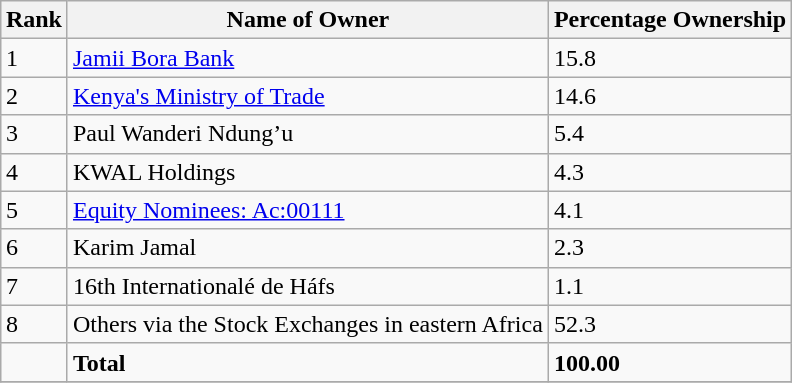<table class="wikitable sortable" style="margin-left:auto;margin-right:auto">
<tr>
<th style="width:2em;">Rank</th>
<th>Name of Owner</th>
<th>Percentage Ownership</th>
</tr>
<tr>
<td>1</td>
<td><a href='#'>Jamii Bora Bank</a></td>
<td>15.8</td>
</tr>
<tr>
<td>2</td>
<td><a href='#'>Kenya's Ministry of Trade</a></td>
<td>14.6</td>
</tr>
<tr>
<td>3</td>
<td>Paul Wanderi Ndung’u</td>
<td>5.4</td>
</tr>
<tr>
<td>4</td>
<td>KWAL Holdings</td>
<td>4.3</td>
</tr>
<tr>
<td>5</td>
<td><a href='#'>Equity Nominees: Ac:00111</a></td>
<td>4.1</td>
</tr>
<tr>
<td>6</td>
<td>Karim Jamal</td>
<td>2.3</td>
</tr>
<tr>
<td>7</td>
<td>16th Internationalé de Háfs</td>
<td>1.1</td>
</tr>
<tr>
<td>8</td>
<td>Others via the Stock Exchanges in eastern Africa</td>
<td>52.3</td>
</tr>
<tr>
<td></td>
<td><strong>Total</strong></td>
<td><strong>100.00</strong></td>
</tr>
<tr>
</tr>
</table>
